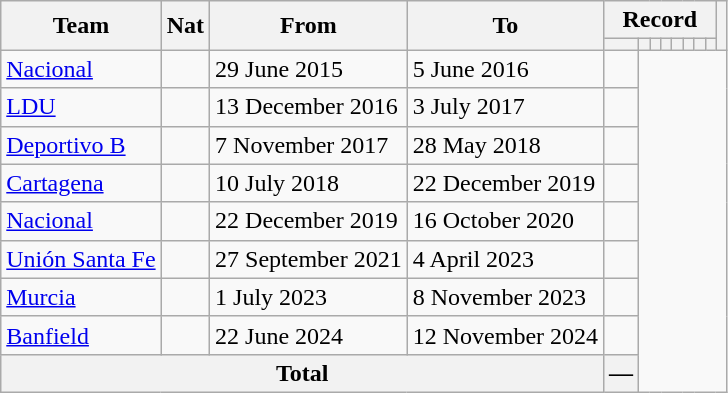<table class="wikitable" style="text-align: center">
<tr>
<th rowspan="2">Team</th>
<th rowspan="2">Nat</th>
<th rowspan="2">From</th>
<th rowspan="2">To</th>
<th colspan="8">Record</th>
<th rowspan=2></th>
</tr>
<tr>
<th></th>
<th></th>
<th></th>
<th></th>
<th></th>
<th></th>
<th></th>
<th></th>
</tr>
<tr>
<td align=left><a href='#'>Nacional</a></td>
<td></td>
<td align=left>29 June 2015</td>
<td align=left>5 June 2016<br></td>
<td></td>
</tr>
<tr>
<td align=left><a href='#'>LDU</a></td>
<td></td>
<td align=left>13 December 2016</td>
<td align=left>3 July 2017<br></td>
<td></td>
</tr>
<tr>
<td align=left><a href='#'>Deportivo B</a></td>
<td></td>
<td align=left>7 November 2017</td>
<td align=left>28 May 2018<br></td>
<td></td>
</tr>
<tr>
<td align=left><a href='#'>Cartagena</a></td>
<td></td>
<td align=left>10 July 2018</td>
<td align=left>22 December 2019<br></td>
<td></td>
</tr>
<tr>
<td align=left><a href='#'>Nacional</a></td>
<td></td>
<td align=left>22 December 2019</td>
<td align=left>16 October 2020<br></td>
<td></td>
</tr>
<tr>
<td align=left><a href='#'>Unión Santa Fe</a></td>
<td></td>
<td align=left>27 September 2021</td>
<td align=left>4 April 2023<br></td>
<td></td>
</tr>
<tr>
<td align=left><a href='#'>Murcia</a></td>
<td></td>
<td align=left>1 July 2023</td>
<td align=left>8 November 2023<br></td>
<td></td>
</tr>
<tr>
<td align=left><a href='#'>Banfield</a></td>
<td></td>
<td align=left>22 June 2024</td>
<td align=left>12 November 2024<br></td>
<td></td>
</tr>
<tr>
<th colspan="4">Total<br></th>
<th>—</th>
</tr>
</table>
